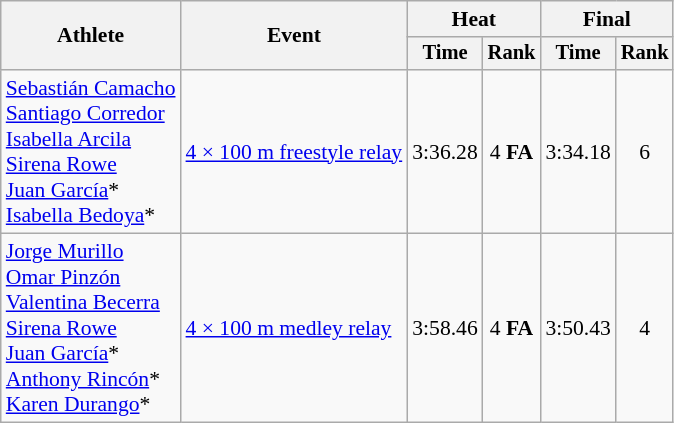<table class=wikitable style=font-size:90%;text-align:center>
<tr>
<th rowspan=2>Athlete</th>
<th rowspan=2>Event</th>
<th colspan=2>Heat</th>
<th colspan=2>Final</th>
</tr>
<tr style=font-size:95%>
<th>Time</th>
<th>Rank</th>
<th>Time</th>
<th>Rank</th>
</tr>
<tr>
<td align=left><a href='#'>Sebastián Camacho</a><br><a href='#'>Santiago Corredor</a><br><a href='#'>Isabella Arcila</a><br><a href='#'>Sirena Rowe</a><br><a href='#'>Juan García</a>*<br><a href='#'>Isabella Bedoya</a>*</td>
<td align=left><a href='#'>4 × 100 m freestyle relay</a></td>
<td>3:36.28</td>
<td>4 <strong>FA</strong></td>
<td>3:34.18</td>
<td>6</td>
</tr>
<tr>
<td align=left><a href='#'>Jorge Murillo</a><br><a href='#'>Omar Pinzón</a><br><a href='#'>Valentina Becerra</a><br><a href='#'>Sirena Rowe</a><br><a href='#'>Juan García</a>*<br><a href='#'>Anthony Rincón</a>*<br><a href='#'>Karen Durango</a>*</td>
<td align=left><a href='#'>4 × 100 m medley relay</a></td>
<td>3:58.46</td>
<td>4 <strong>FA</strong></td>
<td>3:50.43</td>
<td>4</td>
</tr>
</table>
